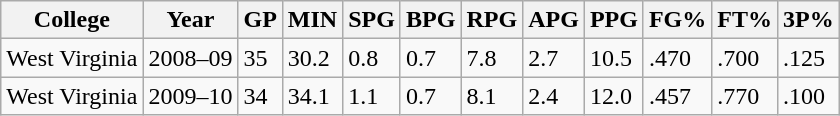<table class="wikitable">
<tr>
<th>College</th>
<th>Year</th>
<th>GP</th>
<th>MIN</th>
<th>SPG</th>
<th>BPG</th>
<th>RPG</th>
<th>APG</th>
<th>PPG</th>
<th>FG%</th>
<th>FT%</th>
<th>3P%</th>
</tr>
<tr>
<td>West Virginia</td>
<td>2008–09</td>
<td>35</td>
<td>30.2</td>
<td>0.8</td>
<td>0.7</td>
<td>7.8</td>
<td>2.7</td>
<td>10.5</td>
<td>.470</td>
<td>.700</td>
<td>.125</td>
</tr>
<tr>
<td>West Virginia</td>
<td>2009–10</td>
<td>34</td>
<td>34.1</td>
<td>1.1</td>
<td>0.7</td>
<td>8.1</td>
<td>2.4</td>
<td>12.0</td>
<td>.457</td>
<td>.770</td>
<td>.100</td>
</tr>
</table>
